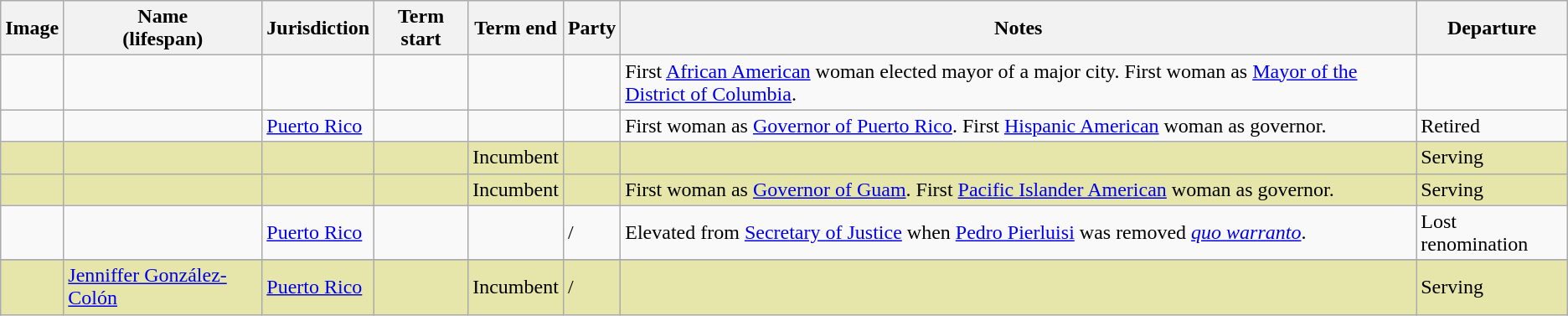<table class="wikitable sortable">
<tr>
<th>Image</th>
<th>Name<br>(lifespan)</th>
<th>Jurisdiction</th>
<th>Term start</th>
<th>Term end</th>
<th>Party</th>
<th>Notes</th>
<th>Departure</th>
</tr>
<tr>
<td></td>
<td><br></td>
<td></td>
<td></td>
<td></td>
<td></td>
<td>First <a href='#'>African American</a> woman elected mayor of a major city. First woman as <a href='#'>Mayor of the District of Columbia</a>.</td>
<td></td>
</tr>
<tr>
<td></td>
<td {{nowrap><br></td>
<td> <a href='#'>Puerto Rico</a></td>
<td></td>
<td></td>
<td><br></td>
<td>First woman as <a href='#'>Governor of Puerto Rico</a>. First <a href='#'>Hispanic American</a> woman as governor.</td>
<td>Retired</td>
</tr>
<tr bgcolor=#E6E6AA>
<td></td>
<td {{nowrap><br></td>
<td></td>
<td></td>
<td>Incumbent</td>
<td></td>
<td></td>
<td>Serving</td>
</tr>
<tr bgcolor=#E6E6AA>
<td></td>
<td><br></td>
<td></td>
<td></td>
<td>Incumbent</td>
<td></td>
<td>First woman as <a href='#'>Governor of Guam</a>. First <a href='#'>Pacific Islander American</a> woman as governor.</td>
<td>Serving</td>
</tr>
<tr>
<td></td>
<td {{nowrap><br></td>
<td> <a href='#'>Puerto Rico</a></td>
<td></td>
<td></td>
<td>/<br></td>
<td>Elevated from <a href='#'>Secretary of Justice</a> when <a href='#'>Pedro Pierluisi</a> was removed <em><a href='#'>quo warranto</a></em>.</td>
<td>Lost renomination</td>
</tr>
<tr>
</tr>
<tr bgcolor=#E6E6AA>
<td></td>
<td><a href='#'>Jenniffer González-Colón</a><br></td>
<td> <a href='#'>Puerto Rico</a></td>
<td></td>
<td>Incumbent</td>
<td>/<br></td>
<td></td>
<td>Serving</td>
</tr>
</table>
